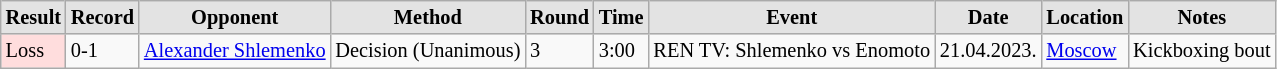<table class="wikitable" style="font-size: 85%; text-align: left;">
<tr>
<th style="border-style: none none solid solid; background: #e3e3e3">Result</th>
<th style="border-style: none none solid solid; background: #e3e3e3">Record</th>
<th style="border-style: none none solid solid; background: #e3e3e3">Opponent</th>
<th style="border-style: none none solid solid; background: #e3e3e3">Method</th>
<th style="border-style: none none solid solid; background: #e3e3e3">Round</th>
<th style="border-style: none none solid solid; background: #e3e3e3">Time</th>
<th style="border-style: none none solid solid; background: #e3e3e3">Event</th>
<th style="border-style: none none solid solid; background: #e3e3e3">Date</th>
<th style="border-style: none none solid solid; background: #e3e3e3">Location</th>
<th style="border-style: none none solid solid; background: #e3e3e3">Notes</th>
</tr>
<tr>
<td style="background: #FFDDDD">Loss</td>
<td>0-1</td>
<td> <a href='#'>Alexander Shlemenko</a></td>
<td>Decision (Unanimous)</td>
<td>3</td>
<td>3:00</td>
<td>REN TV: Shlemenko vs Enomoto</td>
<td>21.04.2023.</td>
<td> <a href='#'>Moscow</a></td>
<td>Kickboxing bout</td>
</tr>
</table>
